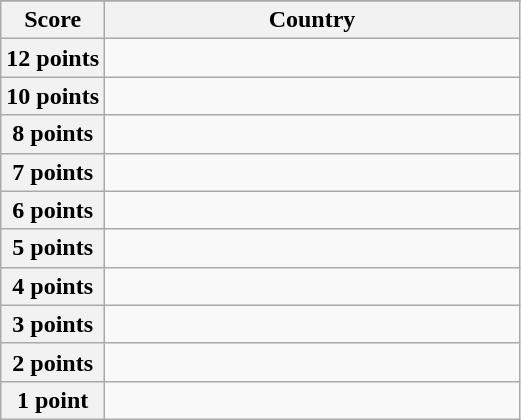<table class="wikitable">
<tr>
</tr>
<tr>
<th scope="col" width="20%">Score</th>
<th scope="col">Country</th>
</tr>
<tr>
<th scope="row">12 points</th>
<td></td>
</tr>
<tr>
<th scope="row">10 points</th>
<td></td>
</tr>
<tr>
<th scope="row">8 points</th>
<td></td>
</tr>
<tr>
<th scope="row">7 points</th>
<td></td>
</tr>
<tr>
<th scope="row">6 points</th>
<td></td>
</tr>
<tr>
<th scope="row">5 points</th>
<td></td>
</tr>
<tr>
<th scope="row">4 points</th>
<td></td>
</tr>
<tr>
<th scope="row">3 points</th>
<td></td>
</tr>
<tr>
<th scope="row">2 points</th>
<td></td>
</tr>
<tr>
<th scope="row">1 point</th>
<td></td>
</tr>
</table>
